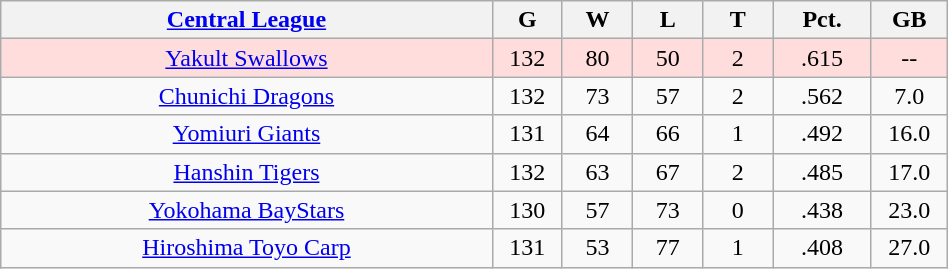<table class="wikitable"  style="width:50%; text-align:center;">
<tr>
<th style="width:35%;"><a href='#'>Central League</a></th>
<th style="width:5%;">G</th>
<th style="width:5%;">W</th>
<th style="width:5%;">L</th>
<th style="width:5%;">T</th>
<th style="width:7%;">Pct.</th>
<th style="width:5%;">GB</th>
</tr>
<tr style="background:#fdd;">
<td><a href='#'>Yakult Swallows</a></td>
<td>132</td>
<td>80</td>
<td>50</td>
<td>2</td>
<td>.615</td>
<td>--</td>
</tr>
<tr align=center>
<td><a href='#'>Chunichi Dragons</a></td>
<td>132</td>
<td>73</td>
<td>57</td>
<td>2</td>
<td>.562</td>
<td>7.0</td>
</tr>
<tr align=center>
<td><a href='#'>Yomiuri Giants</a></td>
<td>131</td>
<td>64</td>
<td>66</td>
<td>1</td>
<td>.492</td>
<td>16.0</td>
</tr>
<tr align=center>
<td><a href='#'>Hanshin Tigers</a></td>
<td>132</td>
<td>63</td>
<td>67</td>
<td>2</td>
<td>.485</td>
<td>17.0</td>
</tr>
<tr align=center>
<td><a href='#'>Yokohama BayStars</a></td>
<td>130</td>
<td>57</td>
<td>73</td>
<td>0</td>
<td>.438</td>
<td>23.0</td>
</tr>
<tr align=center>
<td><a href='#'>Hiroshima Toyo Carp</a></td>
<td>131</td>
<td>53</td>
<td>77</td>
<td>1</td>
<td>.408</td>
<td>27.0</td>
</tr>
</table>
